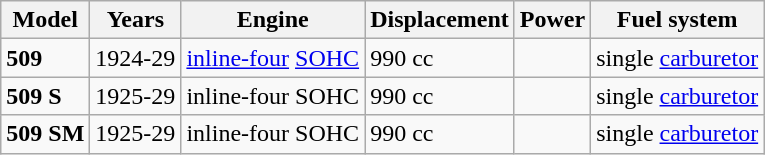<table class="wikitable">
<tr>
<th>Model</th>
<th>Years</th>
<th>Engine</th>
<th>Displacement</th>
<th>Power</th>
<th>Fuel system</th>
</tr>
<tr>
<td><strong>509</strong></td>
<td>1924-29</td>
<td><a href='#'>inline-four</a> <a href='#'>SOHC</a></td>
<td>990 cc</td>
<td></td>
<td>single <a href='#'>carburetor</a></td>
</tr>
<tr>
<td><strong>509 S</strong></td>
<td>1925-29</td>
<td>inline-four SOHC</td>
<td>990 cc</td>
<td></td>
<td>single <a href='#'>carburetor</a></td>
</tr>
<tr>
<td><strong>509 SM</strong></td>
<td>1925-29</td>
<td>inline-four SOHC</td>
<td>990 cc</td>
<td></td>
<td>single <a href='#'>carburetor</a></td>
</tr>
</table>
